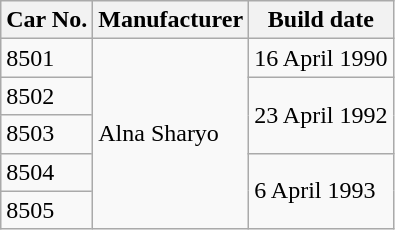<table class="wikitable">
<tr>
<th>Car No.</th>
<th>Manufacturer</th>
<th>Build date</th>
</tr>
<tr>
<td>8501</td>
<td rowspan="5">Alna Sharyo</td>
<td>16 April 1990</td>
</tr>
<tr>
<td>8502</td>
<td rowspan="2">23 April 1992</td>
</tr>
<tr>
<td>8503</td>
</tr>
<tr>
<td>8504</td>
<td rowspan="2">6 April 1993</td>
</tr>
<tr>
<td>8505</td>
</tr>
</table>
